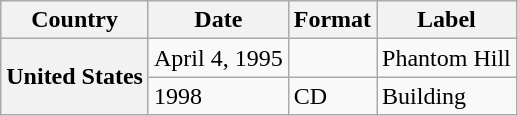<table class="wikitable plainrowheaders">
<tr>
<th>Country</th>
<th>Date</th>
<th>Format</th>
<th>Label</th>
</tr>
<tr>
<th scope="col" rowspan="2" scope="row">United States</th>
<td>April 4, 1995</td>
<td></td>
<td>Phantom Hill</td>
</tr>
<tr>
<td>1998</td>
<td>CD</td>
<td>Building</td>
</tr>
</table>
